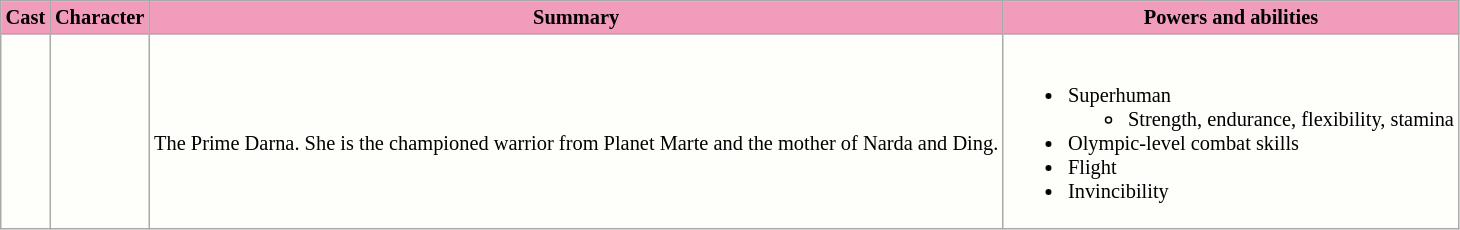<table class="wikitable" style=" background:#FEFEFA; font-size: 85%;">
<tr>
<th style="background:#F19CBB;">Cast</th>
<th style="background:#F19CBB; ">Character</th>
<th style="background:#F19CBB;">Summary</th>
<th style="background:#F19CBB;">Powers and abilities</th>
</tr>
<tr>
<td></td>
<td></td>
<td><br>The Prime Darna. She is the championed warrior from Planet Marte and the mother of Narda and Ding.</td>
<td><br><ul><li>Superhuman<ul><li>Strength, endurance, flexibility, stamina</li></ul></li><li>Olympic-level combat skills</li><li>Flight</li><li>Invincibility</li></ul></td>
</tr>
</table>
